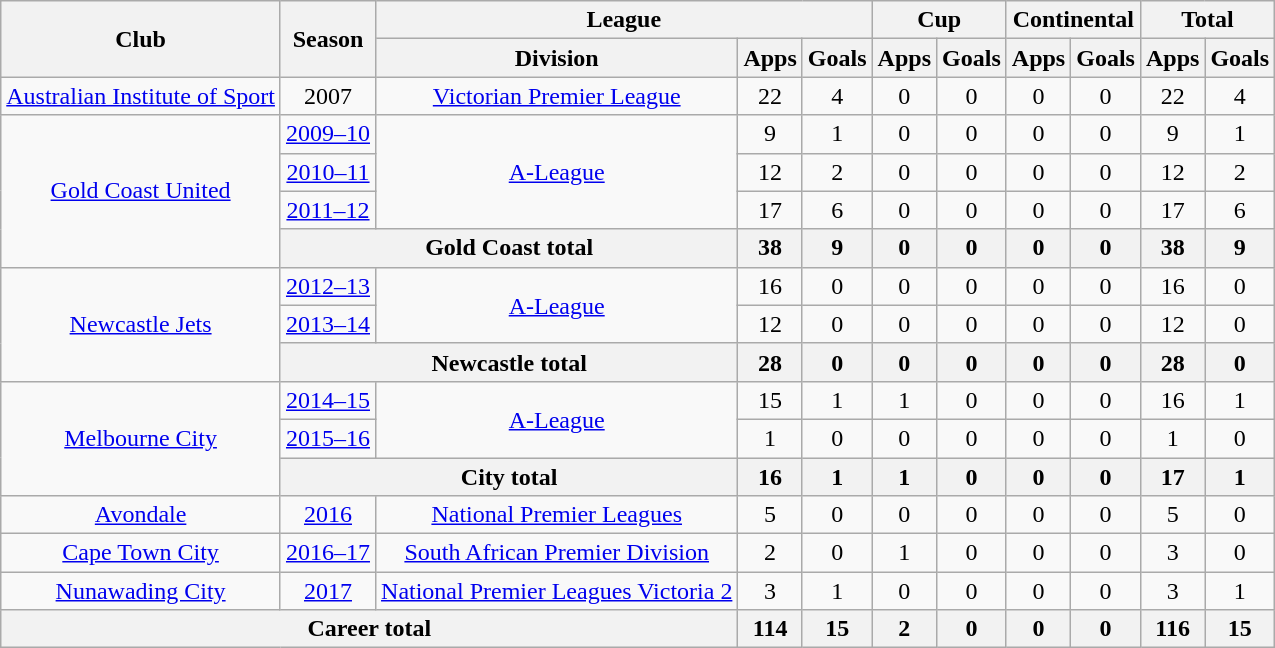<table class="wikitable" style="text-align: center;">
<tr>
<th rowspan="2">Club</th>
<th rowspan="2">Season</th>
<th colspan="3">League</th>
<th colspan="2">Cup</th>
<th colspan="2">Continental</th>
<th colspan="2">Total</th>
</tr>
<tr>
<th>Division</th>
<th>Apps</th>
<th>Goals</th>
<th>Apps</th>
<th>Goals</th>
<th>Apps</th>
<th>Goals</th>
<th>Apps</th>
<th>Goals</th>
</tr>
<tr>
<td rowspan="1" valign="center"><a href='#'>Australian Institute of Sport</a></td>
<td>2007</td>
<td><a href='#'>Victorian Premier League</a></td>
<td>22</td>
<td>4</td>
<td>0</td>
<td>0</td>
<td>0</td>
<td>0</td>
<td>22</td>
<td>4</td>
</tr>
<tr>
<td rowspan="4"><a href='#'>Gold Coast United</a></td>
<td><a href='#'>2009–10</a></td>
<td rowspan=3><a href='#'>A-League</a></td>
<td>9</td>
<td>1</td>
<td>0</td>
<td>0</td>
<td>0</td>
<td>0</td>
<td>9</td>
<td>1</td>
</tr>
<tr>
<td><a href='#'>2010–11</a></td>
<td>12</td>
<td>2</td>
<td>0</td>
<td>0</td>
<td>0</td>
<td>0</td>
<td>12</td>
<td>2</td>
</tr>
<tr>
<td><a href='#'>2011–12</a></td>
<td>17</td>
<td>6</td>
<td>0</td>
<td>0</td>
<td>0</td>
<td>0</td>
<td>17</td>
<td>6</td>
</tr>
<tr>
<th colspan=2>Gold Coast total</th>
<th>38</th>
<th>9</th>
<th>0</th>
<th>0</th>
<th>0</th>
<th>0</th>
<th>38</th>
<th>9</th>
</tr>
<tr>
<td rowspan="3"><a href='#'>Newcastle Jets</a></td>
<td><a href='#'>2012–13</a></td>
<td rowspan=2><a href='#'>A-League</a></td>
<td>16</td>
<td>0</td>
<td>0</td>
<td>0</td>
<td>0</td>
<td>0</td>
<td>16</td>
<td>0</td>
</tr>
<tr>
<td><a href='#'>2013–14</a></td>
<td>12</td>
<td>0</td>
<td>0</td>
<td>0</td>
<td>0</td>
<td>0</td>
<td>12</td>
<td>0</td>
</tr>
<tr>
<th colspan=2>Newcastle total</th>
<th>28</th>
<th>0</th>
<th>0</th>
<th>0</th>
<th>0</th>
<th>0</th>
<th>28</th>
<th>0</th>
</tr>
<tr>
<td rowspan="3"><a href='#'>Melbourne City</a></td>
<td><a href='#'>2014–15</a></td>
<td rowspan="2"><a href='#'>A-League</a></td>
<td>15</td>
<td>1</td>
<td>1</td>
<td>0</td>
<td>0</td>
<td>0</td>
<td>16</td>
<td>1</td>
</tr>
<tr>
<td><a href='#'>2015–16</a></td>
<td>1</td>
<td>0</td>
<td>0</td>
<td>0</td>
<td>0</td>
<td>0</td>
<td>1</td>
<td>0</td>
</tr>
<tr>
<th colspan=2>City total</th>
<th>16</th>
<th>1</th>
<th>1</th>
<th>0</th>
<th>0</th>
<th>0</th>
<th>17</th>
<th>1</th>
</tr>
<tr>
<td><a href='#'>Avondale</a></td>
<td><a href='#'>2016</a></td>
<td><a href='#'>National Premier Leagues</a></td>
<td>5</td>
<td>0</td>
<td>0</td>
<td>0</td>
<td>0</td>
<td>0</td>
<td>5</td>
<td>0</td>
</tr>
<tr>
<td><a href='#'>Cape Town City</a></td>
<td><a href='#'>2016–17</a></td>
<td><a href='#'>South African Premier Division</a></td>
<td>2</td>
<td>0</td>
<td>1</td>
<td>0</td>
<td>0</td>
<td>0</td>
<td>3</td>
<td>0</td>
</tr>
<tr>
<td><a href='#'>Nunawading City</a></td>
<td><a href='#'>2017</a></td>
<td><a href='#'>National Premier Leagues Victoria 2</a></td>
<td>3</td>
<td>1</td>
<td>0</td>
<td>0</td>
<td>0</td>
<td>0</td>
<td>3</td>
<td>1</td>
</tr>
<tr>
<th colspan=3>Career total</th>
<th>114</th>
<th>15</th>
<th>2</th>
<th>0</th>
<th>0</th>
<th>0</th>
<th>116</th>
<th>15</th>
</tr>
</table>
